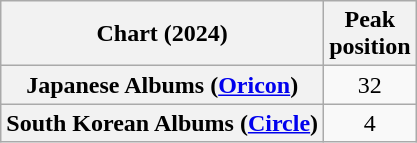<table class="wikitable sortable plainrowheaders" style="text-align:center">
<tr>
<th scope="col">Chart (2024)</th>
<th scope="col">Peak<br>position</th>
</tr>
<tr>
<th scope="row">Japanese Albums (<a href='#'>Oricon</a>)</th>
<td>32</td>
</tr>
<tr>
<th scope="row">South Korean Albums (<a href='#'>Circle</a>)</th>
<td>4</td>
</tr>
</table>
